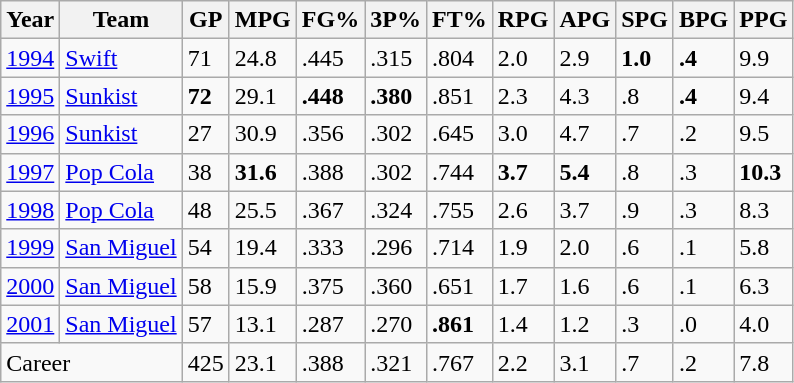<table class="wikitable sortable">
<tr>
<th>Year</th>
<th>Team</th>
<th>GP</th>
<th>MPG</th>
<th>FG%</th>
<th>3P%</th>
<th>FT%</th>
<th>RPG</th>
<th>APG</th>
<th>SPG</th>
<th>BPG</th>
<th>PPG</th>
</tr>
<tr>
<td><a href='#'>1994</a></td>
<td><a href='#'>Swift</a></td>
<td>71</td>
<td>24.8</td>
<td>.445</td>
<td>.315</td>
<td>.804</td>
<td>2.0</td>
<td>2.9</td>
<td><strong>1.0</strong></td>
<td><strong>.4</strong></td>
<td>9.9</td>
</tr>
<tr>
<td><a href='#'>1995</a></td>
<td><a href='#'>Sunkist</a></td>
<td><strong>72</strong></td>
<td>29.1</td>
<td><strong>.448</strong></td>
<td><strong>.380</strong></td>
<td>.851</td>
<td>2.3</td>
<td>4.3</td>
<td>.8</td>
<td><strong>.4</strong></td>
<td>9.4</td>
</tr>
<tr>
<td><a href='#'>1996</a></td>
<td><a href='#'>Sunkist</a></td>
<td>27</td>
<td>30.9</td>
<td>.356</td>
<td>.302</td>
<td>.645</td>
<td>3.0</td>
<td>4.7</td>
<td>.7</td>
<td>.2</td>
<td>9.5</td>
</tr>
<tr>
<td><a href='#'>1997</a></td>
<td><a href='#'>Pop Cola</a></td>
<td>38</td>
<td><strong>31.6</strong></td>
<td>.388</td>
<td>.302</td>
<td>.744</td>
<td><strong>3.7</strong></td>
<td><strong>5.4</strong></td>
<td>.8</td>
<td>.3</td>
<td><strong>10.3</strong></td>
</tr>
<tr>
<td><a href='#'>1998</a></td>
<td><a href='#'>Pop Cola</a></td>
<td>48</td>
<td>25.5</td>
<td>.367</td>
<td>.324</td>
<td>.755</td>
<td>2.6</td>
<td>3.7</td>
<td>.9</td>
<td>.3</td>
<td>8.3</td>
</tr>
<tr>
<td><a href='#'>1999</a></td>
<td><a href='#'>San Miguel</a></td>
<td>54</td>
<td>19.4</td>
<td>.333</td>
<td>.296</td>
<td>.714</td>
<td>1.9</td>
<td>2.0</td>
<td>.6</td>
<td>.1</td>
<td>5.8</td>
</tr>
<tr>
<td><a href='#'>2000</a></td>
<td><a href='#'>San Miguel</a></td>
<td>58</td>
<td>15.9</td>
<td>.375</td>
<td>.360</td>
<td>.651</td>
<td>1.7</td>
<td>1.6</td>
<td>.6</td>
<td>.1</td>
<td>6.3</td>
</tr>
<tr>
<td><a href='#'>2001</a></td>
<td><a href='#'>San Miguel</a></td>
<td>57</td>
<td>13.1</td>
<td>.287</td>
<td>.270</td>
<td><strong>.861</strong></td>
<td>1.4</td>
<td>1.2</td>
<td>.3</td>
<td>.0</td>
<td>4.0</td>
</tr>
<tr>
<td colspan="2">Career</td>
<td>425</td>
<td>23.1</td>
<td>.388</td>
<td>.321</td>
<td>.767</td>
<td>2.2</td>
<td>3.1</td>
<td>.7</td>
<td>.2</td>
<td>7.8</td>
</tr>
</table>
